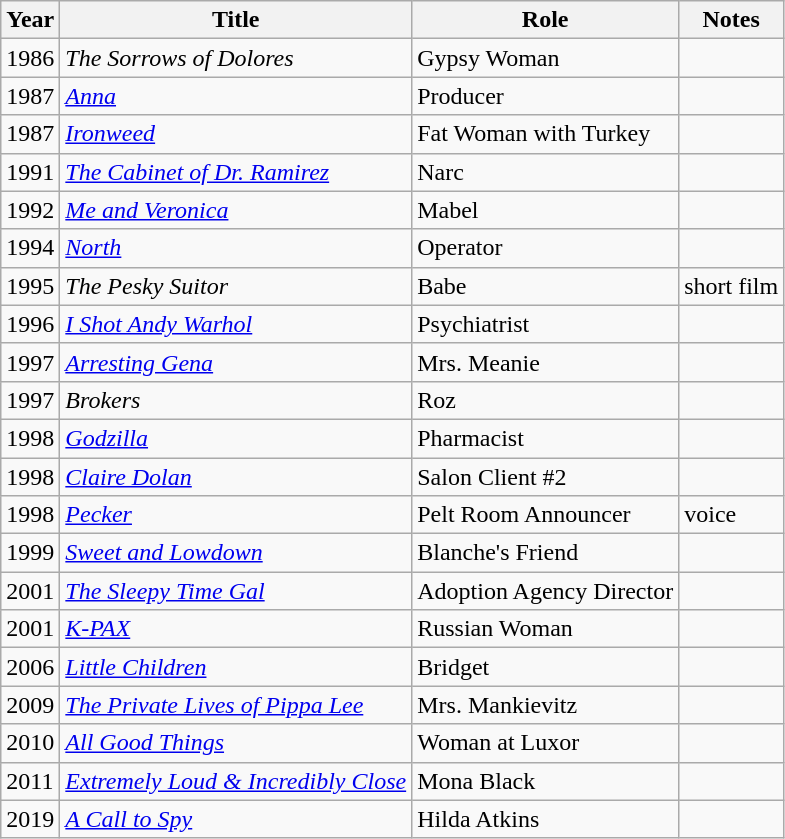<table class="wikitable">
<tr>
<th>Year</th>
<th>Title</th>
<th>Role</th>
<th>Notes</th>
</tr>
<tr>
<td>1986</td>
<td><em>The Sorrows of Dolores</em></td>
<td>Gypsy Woman</td>
<td></td>
</tr>
<tr>
<td>1987</td>
<td><em><a href='#'>Anna</a></em></td>
<td>Producer</td>
<td></td>
</tr>
<tr>
<td>1987</td>
<td><em><a href='#'>Ironweed</a></em></td>
<td>Fat Woman with Turkey</td>
<td></td>
</tr>
<tr>
<td>1991</td>
<td><em><a href='#'>The Cabinet of Dr. Ramirez</a></em></td>
<td>Narc</td>
<td></td>
</tr>
<tr>
<td>1992</td>
<td><em><a href='#'>Me and Veronica</a></em></td>
<td>Mabel</td>
<td></td>
</tr>
<tr>
<td>1994</td>
<td><em><a href='#'>North</a></em></td>
<td>Operator</td>
<td></td>
</tr>
<tr>
<td>1995</td>
<td><em>The Pesky Suitor</em></td>
<td>Babe</td>
<td>short film</td>
</tr>
<tr>
<td>1996</td>
<td><em><a href='#'>I Shot Andy Warhol</a></em></td>
<td>Psychiatrist</td>
<td></td>
</tr>
<tr>
<td>1997</td>
<td><em><a href='#'>Arresting Gena</a></em></td>
<td>Mrs. Meanie</td>
<td></td>
</tr>
<tr>
<td>1997</td>
<td><em>Brokers</em></td>
<td>Roz</td>
<td></td>
</tr>
<tr>
<td>1998</td>
<td><em><a href='#'>Godzilla</a></em></td>
<td>Pharmacist</td>
<td></td>
</tr>
<tr>
<td>1998</td>
<td><em><a href='#'>Claire Dolan</a></em></td>
<td>Salon Client #2</td>
<td></td>
</tr>
<tr>
<td>1998</td>
<td><em><a href='#'>Pecker</a></em></td>
<td>Pelt Room Announcer</td>
<td>voice</td>
</tr>
<tr>
<td>1999</td>
<td><em><a href='#'>Sweet and Lowdown</a></em></td>
<td>Blanche's Friend</td>
<td></td>
</tr>
<tr>
<td>2001</td>
<td><em><a href='#'>The Sleepy Time Gal</a></em></td>
<td>Adoption Agency Director</td>
<td></td>
</tr>
<tr>
<td>2001</td>
<td><em><a href='#'>K-PAX</a></em></td>
<td>Russian Woman</td>
<td></td>
</tr>
<tr>
<td>2006</td>
<td><em><a href='#'>Little Children</a></em></td>
<td>Bridget</td>
<td></td>
</tr>
<tr>
<td>2009</td>
<td><em><a href='#'>The Private Lives of Pippa Lee</a></em></td>
<td>Mrs. Mankievitz</td>
<td></td>
</tr>
<tr>
<td>2010</td>
<td><em><a href='#'>All Good Things</a></em></td>
<td>Woman at Luxor</td>
<td></td>
</tr>
<tr>
<td>2011</td>
<td><em><a href='#'>Extremely Loud & Incredibly Close</a></em></td>
<td>Mona Black</td>
<td></td>
</tr>
<tr>
<td>2019</td>
<td><em><a href='#'>A Call to Spy</a></em></td>
<td>Hilda Atkins</td>
<td></td>
</tr>
</table>
